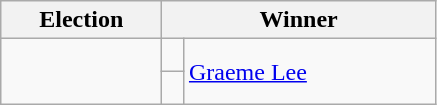<table class=wikitable>
<tr>
<th width=100>Election</th>
<th width=175 colspan=2>Winner</th>
</tr>
<tr>
<td rowspan=2 height=36></td>
<td></td>
<td rowspan=2><a href='#'>Graeme Lee</a></td>
</tr>
<tr>
<td></td>
</tr>
</table>
